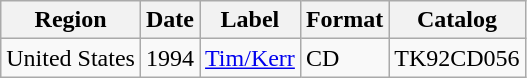<table class="wikitable">
<tr>
<th>Region</th>
<th>Date</th>
<th>Label</th>
<th>Format</th>
<th>Catalog</th>
</tr>
<tr>
<td>United States</td>
<td>1994</td>
<td><a href='#'>Tim/Kerr</a></td>
<td>CD</td>
<td>TK92CD056</td>
</tr>
</table>
